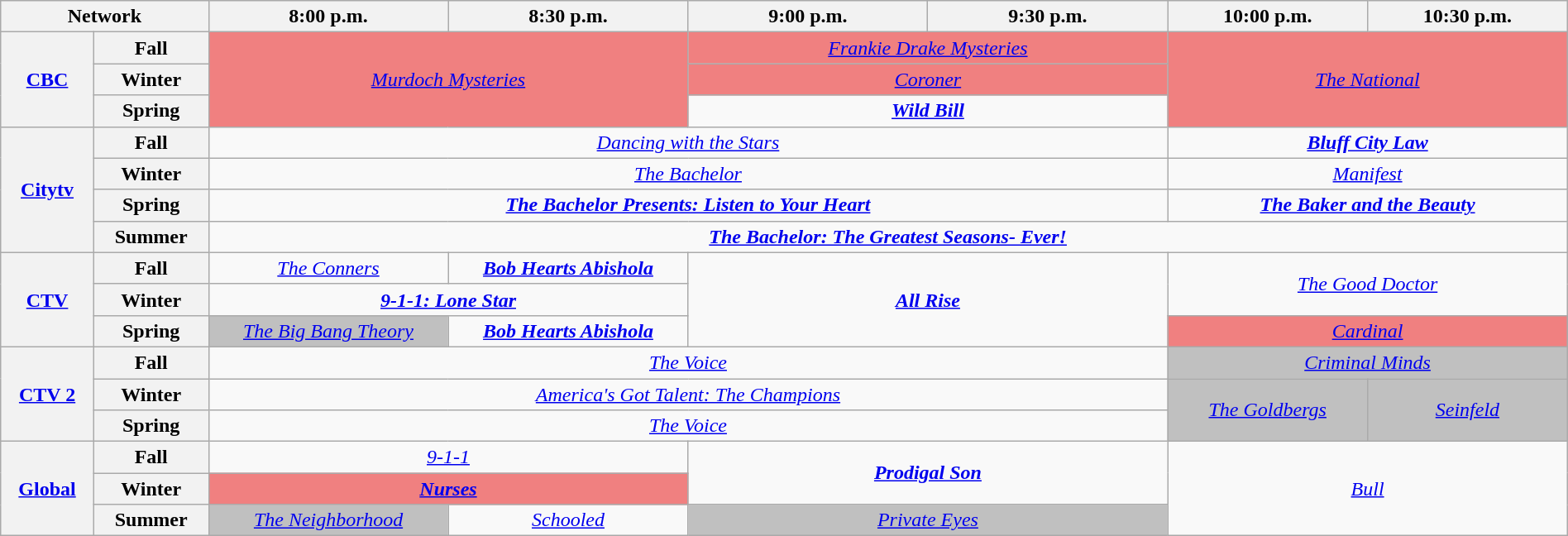<table class="wikitable" style="width:100%;margin-right:0;text-align:center">
<tr>
<th colspan="2" style="width:13%;">Network</th>
<th style="width:15%;">8:00 p.m.</th>
<th style="width:15%;">8:30 p.m.</th>
<th style="width:15%;">9:00 p.m.</th>
<th style="width:15%;">9:30 p.m.</th>
<th style="width:12.5%;">10:00 p.m.</th>
<th style="width:12.5%;">10:30 p.m.</th>
</tr>
<tr>
<th rowspan=3><a href='#'>CBC</a></th>
<th>Fall</th>
<td colspan=2 rowspan=3 style=background:#f08080><em><a href='#'>Murdoch Mysteries</a></em></td>
<td colspan=2 style=background:#f08080><em><a href='#'>Frankie Drake Mysteries</a></em></td>
<td colspan=2 rowspan=3 style=background:#f08080><em><a href='#'>The National</a></em></td>
</tr>
<tr>
<th>Winter</th>
<td colspan=2 style=background:#f08080><em><a href='#'>Coroner</a></em></td>
</tr>
<tr>
<th>Spring</th>
<td colspan=2><strong><em><a href='#'>Wild Bill</a></em></strong></td>
</tr>
<tr>
<th rowspan=4><a href='#'>Citytv</a></th>
<th>Fall</th>
<td colspan=4><em><a href='#'>Dancing with the Stars</a></em></td>
<td colspan=2><strong><em><a href='#'>Bluff City Law</a></em></strong></td>
</tr>
<tr>
<th>Winter</th>
<td colspan=4><em><a href='#'>The Bachelor</a></em></td>
<td colspan=2><em><a href='#'>Manifest</a></em></td>
</tr>
<tr>
<th>Spring</th>
<td colspan=4><strong><em><a href='#'>The Bachelor Presents: Listen to Your Heart</a></em></strong></td>
<td colspan=2><strong><em><a href='#'>The Baker and the Beauty</a></em></strong></td>
</tr>
<tr>
<th>Summer</th>
<td colspan=6><strong><em><a href='#'>The Bachelor: The Greatest Seasons- Ever!</a></em></strong></td>
</tr>
<tr>
<th rowspan=3><a href='#'>CTV</a></th>
<th>Fall</th>
<td><em><a href='#'>The Conners</a></em></td>
<td><strong><em><a href='#'>Bob Hearts Abishola</a></em></strong></td>
<td colspan=2 rowspan=3><strong><em><a href='#'>All Rise</a></em></strong></td>
<td colspan=2 rowspan=2><em><a href='#'>The Good Doctor</a></em></td>
</tr>
<tr>
<th>Winter</th>
<td colspan=2><strong><em><a href='#'>9-1-1: Lone Star</a></em></strong></td>
</tr>
<tr>
<th>Spring</th>
<td style=background:silver><em><a href='#'>The Big Bang Theory</a></em> </td>
<td><strong><em><a href='#'>Bob Hearts Abishola</a></em></strong></td>
<td style=background:#f08080  colspan=2><em><a href='#'>Cardinal</a></em></td>
</tr>
<tr>
<th rowspan=3><a href='#'>CTV 2</a></th>
<th>Fall</th>
<td colspan=4><em><a href='#'>The Voice</a></em></td>
<td colspan=2 style=background:silver><em><a href='#'>Criminal Minds</a></em> </td>
</tr>
<tr>
<th>Winter</th>
<td colspan=4><em><a href='#'>America's Got Talent: The Champions</a></em></td>
<td rowspan=2 style=background:silver><em><a href='#'>The Goldbergs</a></em> </td>
<td rowspan=2 style=background:silver><em><a href='#'>Seinfeld</a></em> </td>
</tr>
<tr>
<th>Spring</th>
<td colspan=4><em><a href='#'>The Voice</a></em></td>
</tr>
<tr>
<th rowspan="3"><a href='#'>Global</a></th>
<th>Fall</th>
<td colspan="2"><em><a href='#'>9-1-1</a></em></td>
<td colspan="2" rowspan="2"><strong><em><a href='#'>Prodigal Son</a></em></strong></td>
<td colspan="2" rowspan="3"><em><a href='#'>Bull</a></em></td>
</tr>
<tr>
<th>Winter</th>
<td colspan="2" style="background:#f08080;"><strong><em><a href='#'>Nurses</a></em></strong></td>
</tr>
<tr>
<th>Summer</th>
<td style=background:silver><em><a href='#'>The Neighborhood</a></em> </td>
<td><em><a href='#'>Schooled</a></em></td>
<td style=background:silver colspan=2><em><a href='#'>Private Eyes</a></em> </td>
</tr>
</table>
